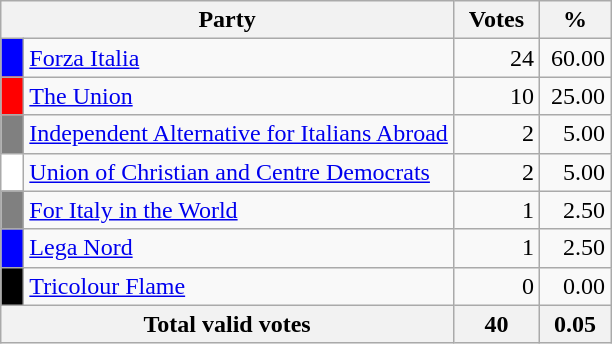<table class="wikitable">
<tr>
<th colspan="2" style="width: 130px">Party</th>
<th style="width: 50px">Votes</th>
<th style="width: 40px">%</th>
</tr>
<tr>
<td style="background-color:blue">  </td>
<td style="text-align: left"><a href='#'>Forza Italia</a></td>
<td style="text-align: right">24</td>
<td style="text-align: right">60.00</td>
</tr>
<tr>
<td style="background-color:red">  </td>
<td style="text-align: left"><a href='#'>The Union</a></td>
<td style="text-align: right">10</td>
<td style="text-align: right">25.00</td>
</tr>
<tr>
<td style="background-color:grey">  </td>
<td style="text-align: left"><a href='#'>Independent Alternative for Italians Abroad</a></td>
<td align="right">2</td>
<td align="right">5.00</td>
</tr>
<tr>
<td style="background-color:white">  </td>
<td style="text-align: left"><a href='#'>Union of Christian and Centre Democrats</a></td>
<td align="right">2</td>
<td align="right">5.00</td>
</tr>
<tr>
<td style="background-color:grey">  </td>
<td style="text-align: left"><a href='#'>For Italy in the World</a></td>
<td align="right">1</td>
<td align="right">2.50</td>
</tr>
<tr>
<td style="background-color:blue">  </td>
<td style="text-align: left"><a href='#'>Lega Nord</a></td>
<td align="right">1</td>
<td align="right">2.50</td>
</tr>
<tr>
<td style="background-color:black">  </td>
<td style="text-align: left"><a href='#'>Tricolour Flame</a></td>
<td align="right">0</td>
<td align="right">0.00</td>
</tr>
<tr bgcolor="white">
<th align="right" colspan=2>Total valid votes</th>
<th align="right">40</th>
<th align="right">0.05</th>
</tr>
</table>
